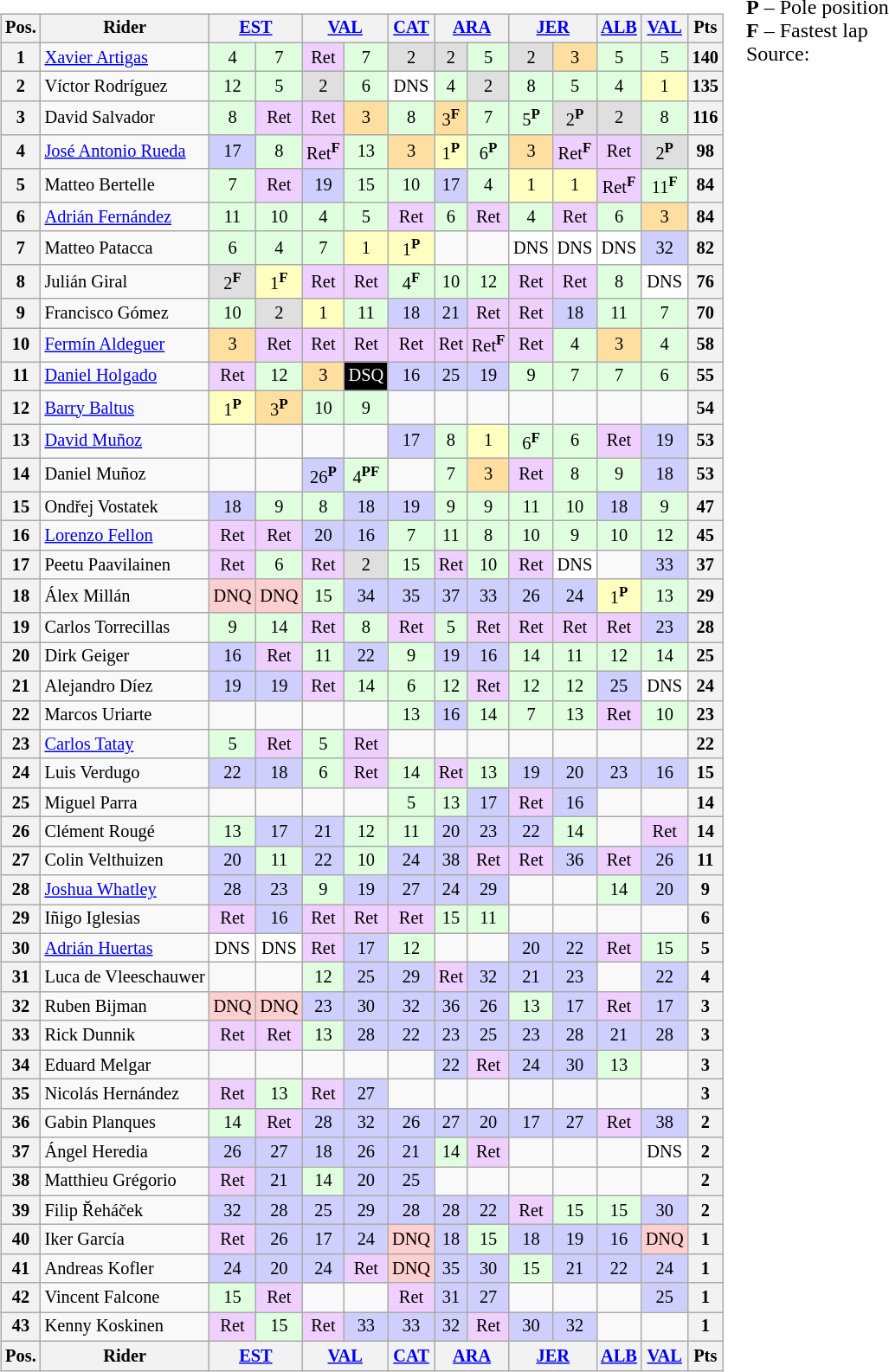<table>
<tr>
<td><br><table class="wikitable" style="font-size:85%; text-align:center">
<tr valign="top">
<th valign="middle">Pos.</th>
<th valign="middle">Rider</th>
<th colspan=2><a href='#'>EST</a><br></th>
<th colspan=2><a href='#'>VAL</a><br></th>
<th><a href='#'>CAT</a><br></th>
<th colspan=2><a href='#'>ARA</a><br></th>
<th colspan=2><a href='#'>JER</a><br></th>
<th><a href='#'>ALB</a><br></th>
<th><a href='#'>VAL</a><br></th>
<th valign="middle">Pts</th>
</tr>
<tr>
<th>1</th>
<td align=left> <a href='#'>Xavier Artigas</a></td>
<td style="background:#dfffdf;">4</td>
<td style="background:#dfffdf;">7</td>
<td style="background:#efcfff;">Ret</td>
<td style="background:#dfffdf;">7</td>
<td style="background:#dfdfdf;">2</td>
<td style="background:#dfdfdf;">2</td>
<td style="background:#dfffdf;">5</td>
<td style="background:#dfdfdf;">2</td>
<td style="background:#ffdf9f;">3</td>
<td style="background:#dfffdf;">5</td>
<td style="background:#dfffdf;">5</td>
<th>140</th>
</tr>
<tr>
<th>2</th>
<td align=left> Víctor Rodríguez</td>
<td style="background:#dfffdf;">12</td>
<td style="background:#dfffdf;">5</td>
<td style="background:#dfdfdf;">2</td>
<td style="background:#dfffdf;">6</td>
<td style="background:#ffffff;">DNS</td>
<td style="background:#dfffdf;">4</td>
<td style="background:#dfdfdf;">2</td>
<td style="background:#dfffdf;">8</td>
<td style="background:#dfffdf;">5</td>
<td style="background:#dfffdf;">4</td>
<td style="background:#ffffbf;">1</td>
<th>135</th>
</tr>
<tr>
<th>3</th>
<td align=left> David Salvador</td>
<td style="background:#dfffdf;">8</td>
<td style="background:#efcfff;">Ret</td>
<td style="background:#efcfff;">Ret</td>
<td style="background:#ffdf9f;">3</td>
<td style="background:#dfffdf;">8</td>
<td style="background:#ffdf9f;">3<sup><strong>F</strong></sup></td>
<td style="background:#dfffdf;">7</td>
<td style="background:#dfffdf;">5<sup><strong>P</strong></sup></td>
<td style="background:#dfdfdf;">2<sup><strong>P</strong></sup></td>
<td style="background:#dfdfdf;">2</td>
<td style="background:#dfffdf;">8</td>
<th>116</th>
</tr>
<tr>
<th>4</th>
<td align=left> <a href='#'>José Antonio Rueda</a></td>
<td style="background:#cfcfff;">17</td>
<td style="background:#dfffdf;">8</td>
<td style="background:#efcfff;">Ret<sup><strong>F</strong></sup></td>
<td style="background:#dfffdf;">13</td>
<td style="background:#ffdf9f;">3</td>
<td style="background:#ffffbf;">1<sup><strong>P</strong></sup></td>
<td style="background:#dfffdf;">6<sup><strong>P</strong></sup></td>
<td style="background:#ffdf9f;">3</td>
<td style="background:#efcfff;">Ret<sup><strong>F</strong></sup></td>
<td style="background:#efcfff;">Ret</td>
<td style="background:#dfdfdf;">2<sup><strong>P</strong></sup></td>
<th>98</th>
</tr>
<tr>
<th>5</th>
<td align=left> Matteo Bertelle</td>
<td style="background:#dfffdf;">7</td>
<td style="background:#efcfff;">Ret</td>
<td style="background:#cfcfff;">19</td>
<td style="background:#dfffdf;">15</td>
<td style="background:#dfffdf;">10</td>
<td style="background:#cfcfff;">17</td>
<td style="background:#dfffdf;">4</td>
<td style="background:#ffffbf;">1</td>
<td style="background:#ffffbf;">1</td>
<td style="background:#efcfff;">Ret<sup><strong>F</strong></sup></td>
<td style="background:#dfffdf;">11<sup><strong>F</strong></sup></td>
<th>84</th>
</tr>
<tr>
<th>6</th>
<td align=left> <a href='#'>Adrián Fernández</a></td>
<td style="background:#dfffdf;">11</td>
<td style="background:#dfffdf;">10</td>
<td style="background:#dfffdf;">4</td>
<td style="background:#dfffdf;">5</td>
<td style="background:#efcfff;">Ret</td>
<td style="background:#dfffdf;">6</td>
<td style="background:#efcfff;">Ret</td>
<td style="background:#dfffdf;">4</td>
<td style="background:#efcfff;">Ret</td>
<td style="background:#dfffdf;">6</td>
<td style="background:#ffdf9f;">3</td>
<th>84</th>
</tr>
<tr>
<th>7</th>
<td align=left> Matteo Patacca</td>
<td style="background:#dfffdf;">6</td>
<td style="background:#dfffdf;">4</td>
<td style="background:#dfffdf;">7</td>
<td style="background:#ffffbf;">1</td>
<td style="background:#ffffbf;">1<sup><strong>P</strong></sup></td>
<td></td>
<td></td>
<td style="background:#ffffff;">DNS</td>
<td style="background:#ffffff;">DNS</td>
<td style="background:#ffffff;">DNS</td>
<td style="background:#cfcfff;">32</td>
<th>82</th>
</tr>
<tr>
<th>8</th>
<td align=left> Julián Giral</td>
<td style="background:#dfdfdf;">2<sup><strong>F</strong></sup></td>
<td style="background:#ffffbf;">1<sup><strong>F</strong></sup></td>
<td style="background:#efcfff;">Ret</td>
<td style="background:#efcfff;">Ret</td>
<td style="background:#dfffdf;">4<sup><strong>F</strong></sup></td>
<td style="background:#dfffdf;">10</td>
<td style="background:#dfffdf;">12</td>
<td style="background:#efcfff;">Ret</td>
<td style="background:#efcfff;">Ret</td>
<td style="background:#dfffdf;">8</td>
<td style="background:#ffffff;">DNS</td>
<th>76</th>
</tr>
<tr>
<th>9</th>
<td align=left> Francisco Gómez</td>
<td style="background:#dfffdf;">10</td>
<td style="background:#dfdfdf;">2</td>
<td style="background:#ffffbf;">1</td>
<td style="background:#dfffdf;">11</td>
<td style="background:#cfcfff;">18</td>
<td style="background:#cfcfff;">21</td>
<td style="background:#efcfff;">Ret</td>
<td style="background:#efcfff;">Ret</td>
<td style="background:#cfcfff;">18</td>
<td style="background:#dfffdf;">11</td>
<td style="background:#dfffdf;">7</td>
<th>70</th>
</tr>
<tr>
<th>10</th>
<td align=left> <a href='#'>Fermín Aldeguer</a></td>
<td style="background:#ffdf9f;">3</td>
<td style="background:#efcfff;">Ret</td>
<td style="background:#efcfff;">Ret</td>
<td style="background:#efcfff;">Ret</td>
<td style="background:#efcfff;">Ret</td>
<td style="background:#efcfff;">Ret</td>
<td style="background:#efcfff;">Ret<sup><strong>F</strong></sup></td>
<td style="background:#efcfff;">Ret</td>
<td style="background:#dfffdf;">4</td>
<td style="background:#ffdf9f;">3</td>
<td style="background:#dfffdf;">4</td>
<th>58</th>
</tr>
<tr>
<th>11</th>
<td align=left> <a href='#'>Daniel Holgado</a></td>
<td style="background:#efcfff;">Ret</td>
<td style="background:#dfffdf;">12</td>
<td style="background:#ffdf9f;">3</td>
<td style="background:black;color:white;">DSQ</td>
<td style="background:#cfcfff;">16</td>
<td style="background:#cfcfff;">25</td>
<td style="background:#cfcfff;">19</td>
<td style="background:#dfffdf;">9</td>
<td style="background:#dfffdf;">7</td>
<td style="background:#dfffdf;">7</td>
<td style="background:#dfffdf;">6</td>
<th>55</th>
</tr>
<tr>
<th>12</th>
<td align=left> <a href='#'>Barry Baltus</a></td>
<td style="background:#ffffbf;">1<sup><strong>P</strong></sup></td>
<td style="background:#ffdf9f;">3<sup><strong>P</strong></sup></td>
<td style="background:#dfffdf;">10</td>
<td style="background:#dfffdf;">9</td>
<td></td>
<td></td>
<td></td>
<td></td>
<td></td>
<td></td>
<td></td>
<th>54</th>
</tr>
<tr>
<th>13</th>
<td align=left> <a href='#'>David Muñoz</a></td>
<td></td>
<td></td>
<td></td>
<td></td>
<td style="background:#cfcfff;">17</td>
<td style="background:#dfffdf;">8</td>
<td style="background:#ffffbf;">1</td>
<td style="background:#dfffdf;">6<sup><strong>F</strong></sup></td>
<td style="background:#dfffdf;">6</td>
<td style="background:#efcfff;">Ret</td>
<td style="background:#cfcfff;">19</td>
<th>53</th>
</tr>
<tr>
<th>14</th>
<td align=left> Daniel Muñoz</td>
<td></td>
<td></td>
<td style="background:#cfcfff;">26<sup><strong>P</strong></sup></td>
<td style="background:#dfffdf;">4<sup><strong>PF</strong></sup></td>
<td></td>
<td style="background:#dfffdf;">7</td>
<td style="background:#ffdf9f;">3</td>
<td style="background:#efcfff;">Ret</td>
<td style="background:#dfffdf;">8</td>
<td style="background:#dfffdf;">9</td>
<td style="background:#cfcfff;">18</td>
<th>53</th>
</tr>
<tr>
<th>15</th>
<td align=left> Ondřej Vostatek</td>
<td style="background:#cfcfff;">18</td>
<td style="background:#dfffdf;">9</td>
<td style="background:#dfffdf;">8</td>
<td style="background:#cfcfff;">18</td>
<td style="background:#cfcfff;">19</td>
<td style="background:#dfffdf;">9</td>
<td style="background:#dfffdf;">9</td>
<td style="background:#dfffdf;">11</td>
<td style="background:#dfffdf;">10</td>
<td style="background:#cfcfff;">18</td>
<td style="background:#dfffdf;">9</td>
<th>47</th>
</tr>
<tr>
<th>16</th>
<td align=left> <a href='#'>Lorenzo Fellon</a></td>
<td style="background:#efcfff;">Ret</td>
<td style="background:#efcfff;">Ret</td>
<td style="background:#cfcfff;">20</td>
<td style="background:#cfcfff;">16</td>
<td style="background:#dfffdf;">7</td>
<td style="background:#dfffdf;">11</td>
<td style="background:#dfffdf;">8</td>
<td style="background:#dfffdf;">10</td>
<td style="background:#dfffdf;">9</td>
<td style="background:#dfffdf;">10</td>
<td style="background:#dfffdf;">12</td>
<th>45</th>
</tr>
<tr>
<th>17</th>
<td align=left> Peetu Paavilainen</td>
<td style="background:#efcfff;">Ret</td>
<td style="background:#dfffdf;">6</td>
<td style="background:#efcfff;">Ret</td>
<td style="background:#dfdfdf;">2</td>
<td style="background:#dfffdf;">15</td>
<td style="background:#efcfff;">Ret</td>
<td style="background:#dfffdf;">10</td>
<td style="background:#efcfff;">Ret</td>
<td style="background:#ffffff;">DNS</td>
<td></td>
<td style="background:#cfcfff;">33</td>
<th>37</th>
</tr>
<tr>
<th>18</th>
<td align=left> Álex Millán</td>
<td style="background:#ffcfcf;">DNQ</td>
<td style="background:#ffcfcf;">DNQ</td>
<td style="background:#dfffdf;">15</td>
<td style="background:#cfcfff;">34</td>
<td style="background:#cfcfff;">35</td>
<td style="background:#cfcfff;">37</td>
<td style="background:#cfcfff;">33</td>
<td style="background:#cfcfff;">26</td>
<td style="background:#cfcfff;">24</td>
<td style="background:#ffffbf;">1<sup><strong>P</strong></sup></td>
<td style="background:#dfffdf;">13</td>
<th>29</th>
</tr>
<tr>
<th>19</th>
<td align=left> Carlos Torrecillas</td>
<td style="background:#dfffdf;">9</td>
<td style="background:#dfffdf;">14</td>
<td style="background:#efcfff;">Ret</td>
<td style="background:#dfffdf;">8</td>
<td style="background:#efcfff;">Ret</td>
<td style="background:#dfffdf;">5</td>
<td style="background:#efcfff;">Ret</td>
<td style="background:#efcfff;">Ret</td>
<td style="background:#efcfff;">Ret</td>
<td style="background:#efcfff;">Ret</td>
<td style="background:#cfcfff;">23</td>
<th>28</th>
</tr>
<tr>
<th>20</th>
<td align=left> Dirk Geiger</td>
<td style="background:#cfcfff;">16</td>
<td style="background:#efcfff;">Ret</td>
<td style="background:#dfffdf;">11</td>
<td style="background:#cfcfff;">22</td>
<td style="background:#dfffdf;">9</td>
<td style="background:#cfcfff;">19</td>
<td style="background:#cfcfff;">16</td>
<td style="background:#dfffdf;">14</td>
<td style="background:#dfffdf;">11</td>
<td style="background:#dfffdf;">12</td>
<td style="background:#dfffdf;">14</td>
<th>25</th>
</tr>
<tr>
<th>21</th>
<td align=left> Alejandro Díez</td>
<td style="background:#cfcfff;">19</td>
<td style="background:#cfcfff;">19</td>
<td style="background:#efcfff;">Ret</td>
<td style="background:#dfffdf;">14</td>
<td style="background:#dfffdf;">6</td>
<td style="background:#dfffdf;">12</td>
<td style="background:#efcfff;">Ret</td>
<td style="background:#dfffdf;">12</td>
<td style="background:#dfffdf;">12</td>
<td style="background:#cfcfff;">25</td>
<td style="background:#ffffff;">DNS</td>
<th>24</th>
</tr>
<tr>
<th>22</th>
<td align=left> Marcos Uriarte</td>
<td></td>
<td></td>
<td></td>
<td></td>
<td style="background:#dfffdf;">13</td>
<td style="background:#cfcfff;">16</td>
<td style="background:#dfffdf;">14</td>
<td style="background:#dfffdf;">7</td>
<td style="background:#dfffdf;">13</td>
<td style="background:#efcfff;">Ret</td>
<td style="background:#dfffdf;">10</td>
<th>23</th>
</tr>
<tr>
<th>23</th>
<td align=left> <a href='#'>Carlos Tatay</a></td>
<td style="background:#dfffdf;">5</td>
<td style="background:#efcfff;">Ret</td>
<td style="background:#dfffdf;">5</td>
<td style="background:#efcfff;">Ret</td>
<td></td>
<td></td>
<td></td>
<td></td>
<td></td>
<td></td>
<td></td>
<th>22</th>
</tr>
<tr>
<th>24</th>
<td align=left> Luis Verdugo</td>
<td style="background:#cfcfff;">22</td>
<td style="background:#cfcfff;">18</td>
<td style="background:#dfffdf;">6</td>
<td style="background:#efcfff;">Ret</td>
<td style="background:#dfffdf;">14</td>
<td style="background:#efcfff;">Ret</td>
<td style="background:#dfffdf;">13</td>
<td style="background:#cfcfff;">19</td>
<td style="background:#cfcfff;">20</td>
<td style="background:#cfcfff;">23</td>
<td style="background:#cfcfff;">16</td>
<th>15</th>
</tr>
<tr>
<th>25</th>
<td align=left> Miguel Parra</td>
<td></td>
<td></td>
<td></td>
<td></td>
<td style="background:#dfffdf;">5</td>
<td style="background:#dfffdf;">13</td>
<td style="background:#cfcfff;">17</td>
<td style="background:#efcfff;">Ret</td>
<td style="background:#cfcfff;">16</td>
<td></td>
<td></td>
<th>14</th>
</tr>
<tr>
<th>26</th>
<td align=left> Clément Rougé</td>
<td style="background:#dfffdf;">13</td>
<td style="background:#cfcfff;">17</td>
<td style="background:#cfcfff;">21</td>
<td style="background:#dfffdf;">12</td>
<td style="background:#dfffdf;">11</td>
<td style="background:#cfcfff;">20</td>
<td style="background:#cfcfff;">23</td>
<td style="background:#cfcfff;">22</td>
<td style="background:#dfffdf;">14</td>
<td></td>
<td style="background:#efcfff;">Ret</td>
<th>14</th>
</tr>
<tr>
<th>27</th>
<td align=left> Colin Velthuizen</td>
<td style="background:#cfcfff;">20</td>
<td style="background:#dfffdf;">11</td>
<td style="background:#cfcfff;">22</td>
<td style="background:#dfffdf;">10</td>
<td style="background:#cfcfff;">24</td>
<td style="background:#cfcfff;">38</td>
<td style="background:#efcfff;">Ret</td>
<td style="background:#efcfff;">Ret</td>
<td style="background:#cfcfff;">36</td>
<td style="background:#efcfff;">Ret</td>
<td style="background:#cfcfff;">26</td>
<th>11</th>
</tr>
<tr>
<th>28</th>
<td align=left> <a href='#'>Joshua Whatley</a></td>
<td style="background:#cfcfff;">28</td>
<td style="background:#cfcfff;">23</td>
<td style="background:#dfffdf;">9</td>
<td style="background:#cfcfff;">19</td>
<td style="background:#cfcfff;">27</td>
<td style="background:#cfcfff;">24</td>
<td style="background:#cfcfff;">29</td>
<td></td>
<td></td>
<td style="background:#dfffdf;">14</td>
<td style="background:#cfcfff;">20</td>
<th>9</th>
</tr>
<tr>
<th>29</th>
<td align=left> Iñigo Iglesias</td>
<td style="background:#efcfff;">Ret</td>
<td style="background:#cfcfff;">16</td>
<td style="background:#efcfff;">Ret</td>
<td style="background:#efcfff;">Ret</td>
<td style="background:#efcfff;">Ret</td>
<td style="background:#dfffdf;">15</td>
<td style="background:#dfffdf;">11</td>
<td></td>
<td></td>
<td></td>
<td></td>
<th>6</th>
</tr>
<tr>
<th>30</th>
<td align=left> <a href='#'>Adrián Huertas</a></td>
<td style="background:#ffffff;">DNS</td>
<td style="background:#ffffff;">DNS</td>
<td style="background:#efcfff;">Ret</td>
<td style="background:#cfcfff;">17</td>
<td style="background:#dfffdf;">12</td>
<td></td>
<td></td>
<td style="background:#cfcfff;">20</td>
<td style="background:#cfcfff;">22</td>
<td style="background:#efcfff;">Ret</td>
<td style="background:#dfffdf;">15</td>
<th>5</th>
</tr>
<tr>
<th>31</th>
<td align=left nowrap> Luca de Vleeschauwer</td>
<td></td>
<td></td>
<td style="background:#dfffdf;">12</td>
<td style="background:#cfcfff;">25</td>
<td style="background:#cfcfff;">29</td>
<td style="background:#efcfff;">Ret</td>
<td style="background:#cfcfff;">32</td>
<td style="background:#cfcfff;">21</td>
<td style="background:#cfcfff;">23</td>
<td></td>
<td style="background:#cfcfff;">22</td>
<th>4</th>
</tr>
<tr>
<th>32</th>
<td align=left> Ruben Bijman</td>
<td style="background:#ffcfcf;">DNQ</td>
<td style="background:#ffcfcf;">DNQ</td>
<td style="background:#cfcfff;">23</td>
<td style="background:#cfcfff;">30</td>
<td style="background:#cfcfff;">32</td>
<td style="background:#cfcfff;">36</td>
<td style="background:#cfcfff;">26</td>
<td style="background:#dfffdf;">13</td>
<td style="background:#cfcfff;">17</td>
<td style="background:#efcfff;">Ret</td>
<td style="background:#cfcfff;">17</td>
<th>3</th>
</tr>
<tr>
<th>33</th>
<td align=left> Rick Dunnik</td>
<td style="background:#efcfff;">Ret</td>
<td style="background:#efcfff;">Ret</td>
<td style="background:#dfffdf;">13</td>
<td style="background:#cfcfff;">28</td>
<td style="background:#cfcfff;">22</td>
<td style="background:#cfcfff;">23</td>
<td style="background:#cfcfff;">25</td>
<td style="background:#cfcfff;">23</td>
<td style="background:#cfcfff;">28</td>
<td style="background:#cfcfff;">21</td>
<td style="background:#cfcfff;">28</td>
<th>3</th>
</tr>
<tr>
<th>34</th>
<td align=left> Eduard Melgar</td>
<td></td>
<td></td>
<td></td>
<td></td>
<td></td>
<td style="background:#cfcfff;">22</td>
<td style="background:#efcfff;">Ret</td>
<td style="background:#cfcfff;">24</td>
<td style="background:#cfcfff;">30</td>
<td style="background:#dfffdf;">13</td>
<td></td>
<th>3</th>
</tr>
<tr>
<th>35</th>
<td align=left> Nicolás Hernández</td>
<td style="background:#efcfff;">Ret</td>
<td style="background:#dfffdf;">13</td>
<td style="background:#efcfff;">Ret</td>
<td style="background:#cfcfff;">27</td>
<td></td>
<td></td>
<td></td>
<td></td>
<td></td>
<td></td>
<td></td>
<th>3</th>
</tr>
<tr>
<th>36</th>
<td align=left> Gabin Planques</td>
<td style="background:#dfffdf;">14</td>
<td style="background:#efcfff;">Ret</td>
<td style="background:#cfcfff;">28</td>
<td style="background:#cfcfff;">32</td>
<td style="background:#cfcfff;">26</td>
<td style="background:#cfcfff;">27</td>
<td style="background:#cfcfff;">20</td>
<td style="background:#cfcfff;">17</td>
<td style="background:#cfcfff;">27</td>
<td style="background:#efcfff;">Ret</td>
<td style="background:#cfcfff;">38</td>
<th>2</th>
</tr>
<tr>
<th>37</th>
<td align=left> Ángel Heredia</td>
<td style="background:#cfcfff;">26</td>
<td style="background:#cfcfff;">27</td>
<td style="background:#cfcfff;">18</td>
<td style="background:#cfcfff;">26</td>
<td style="background:#cfcfff;">21</td>
<td style="background:#dfffdf;">14</td>
<td style="background:#efcfff;">Ret</td>
<td></td>
<td></td>
<td></td>
<td style="background:#ffffff;">DNS</td>
<th>2</th>
</tr>
<tr>
<th>38</th>
<td align=left> Matthieu Grégorio</td>
<td style="background:#efcfff;">Ret</td>
<td style="background:#cfcfff;">21</td>
<td style="background:#dfffdf;">14</td>
<td style="background:#cfcfff;">20</td>
<td style="background:#cfcfff;">25</td>
<td></td>
<td></td>
<td></td>
<td></td>
<td></td>
<td></td>
<th>2</th>
</tr>
<tr>
<th>39</th>
<td align=left> Filip Řeháček</td>
<td style="background:#cfcfff;">32</td>
<td style="background:#cfcfff;">28</td>
<td style="background:#cfcfff;">25</td>
<td style="background:#cfcfff;">29</td>
<td style="background:#cfcfff;">28</td>
<td style="background:#cfcfff;">28</td>
<td style="background:#cfcfff;">22</td>
<td style="background:#efcfff;">Ret</td>
<td style="background:#dfffdf;">15</td>
<td style="background:#dfffdf;">15</td>
<td style="background:#cfcfff;">30</td>
<th>2</th>
</tr>
<tr>
<th>40</th>
<td align=left> Iker García</td>
<td style="background:#efcfff;">Ret</td>
<td style="background:#cfcfff;">26</td>
<td style="background:#cfcfff;">17</td>
<td style="background:#cfcfff;">24</td>
<td style="background:#ffcfcf;">DNQ</td>
<td style="background:#cfcfff;">18</td>
<td style="background:#dfffdf;">15</td>
<td style="background:#cfcfff;">18</td>
<td style="background:#cfcfff;">19</td>
<td style="background:#cfcfff;">16</td>
<td style="background:#ffcfcf;">DNQ</td>
<th>1</th>
</tr>
<tr>
<th>41</th>
<td align=left> Andreas Kofler</td>
<td style="background:#cfcfff;">24</td>
<td style="background:#cfcfff;">20</td>
<td style="background:#cfcfff;">24</td>
<td style="background:#efcfff;">Ret</td>
<td style="background:#ffcfcf;">DNQ</td>
<td style="background:#cfcfff;">35</td>
<td style="background:#cfcfff;">30</td>
<td style="background:#dfffdf;">15</td>
<td style="background:#cfcfff;">21</td>
<td style="background:#cfcfff;">22</td>
<td style="background:#cfcfff;">24</td>
<th>1</th>
</tr>
<tr>
<th>42</th>
<td align=left> Vincent Falcone</td>
<td style="background:#dfffdf;">15</td>
<td style="background:#efcfff;">Ret</td>
<td></td>
<td></td>
<td style="background:#efcfff;">Ret</td>
<td style="background:#cfcfff;">31</td>
<td style="background:#cfcfff;">27</td>
<td></td>
<td></td>
<td></td>
<td style="background:#cfcfff;">25</td>
<th>1</th>
</tr>
<tr>
<th>43</th>
<td align=left> Kenny Koskinen</td>
<td style="background:#efcfff;">Ret</td>
<td style="background:#dfffdf;">15</td>
<td style="background:#efcfff;">Ret</td>
<td style="background:#cfcfff;">33</td>
<td style="background:#cfcfff;">33</td>
<td style="background:#cfcfff;">32</td>
<td style="background:#efcfff;">Ret</td>
<td style="background:#cfcfff;">30</td>
<td style="background:#cfcfff;">32</td>
<td></td>
<td></td>
<th>1</th>
</tr>
<tr>
<th valign="middle">Pos.</th>
<th valign="middle">Rider</th>
<th colspan=2><a href='#'>EST</a><br></th>
<th colspan=2><a href='#'>VAL</a><br></th>
<th><a href='#'>CAT</a><br></th>
<th colspan=2><a href='#'>ARA</a><br></th>
<th colspan=2><a href='#'>JER</a><br></th>
<th><a href='#'>ALB</a><br></th>
<th><a href='#'>VAL</a><br></th>
<th valign="middle">Pts</th>
</tr>
</table>
</td>
<td valign="top"><br>
<span><strong>P</strong> – Pole position<br><strong>F</strong> – Fastest lap</span><br>Source:</td>
</tr>
</table>
